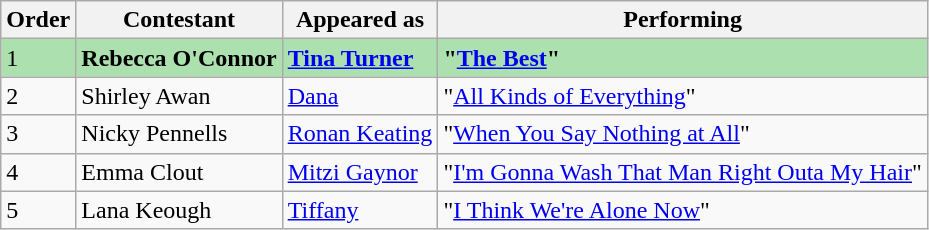<table class="wikitable">
<tr>
<th>Order</th>
<th>Contestant</th>
<th>Appeared as</th>
<th>Performing</th>
</tr>
<tr style="background:#ACE1AF;">
<td>1</td>
<td><strong>Rebecca O'Connor</strong></td>
<td><strong><a href='#'>Tina Turner</a></strong></td>
<td><strong>"<a href='#'>The Best</a>"</strong></td>
</tr>
<tr>
<td>2</td>
<td>Shirley Awan</td>
<td><a href='#'>Dana</a></td>
<td>"<a href='#'>All Kinds of Everything</a>"</td>
</tr>
<tr>
<td>3</td>
<td>Nicky Pennells</td>
<td><a href='#'>Ronan Keating</a></td>
<td>"<a href='#'>When You Say Nothing at All</a>"</td>
</tr>
<tr>
<td>4</td>
<td>Emma Clout</td>
<td><a href='#'>Mitzi Gaynor</a></td>
<td>"<a href='#'>I'm Gonna Wash That Man Right Outa My Hair</a>"</td>
</tr>
<tr>
<td>5</td>
<td>Lana Keough</td>
<td><a href='#'>Tiffany</a></td>
<td>"<a href='#'>I Think We're Alone Now</a>"</td>
</tr>
</table>
